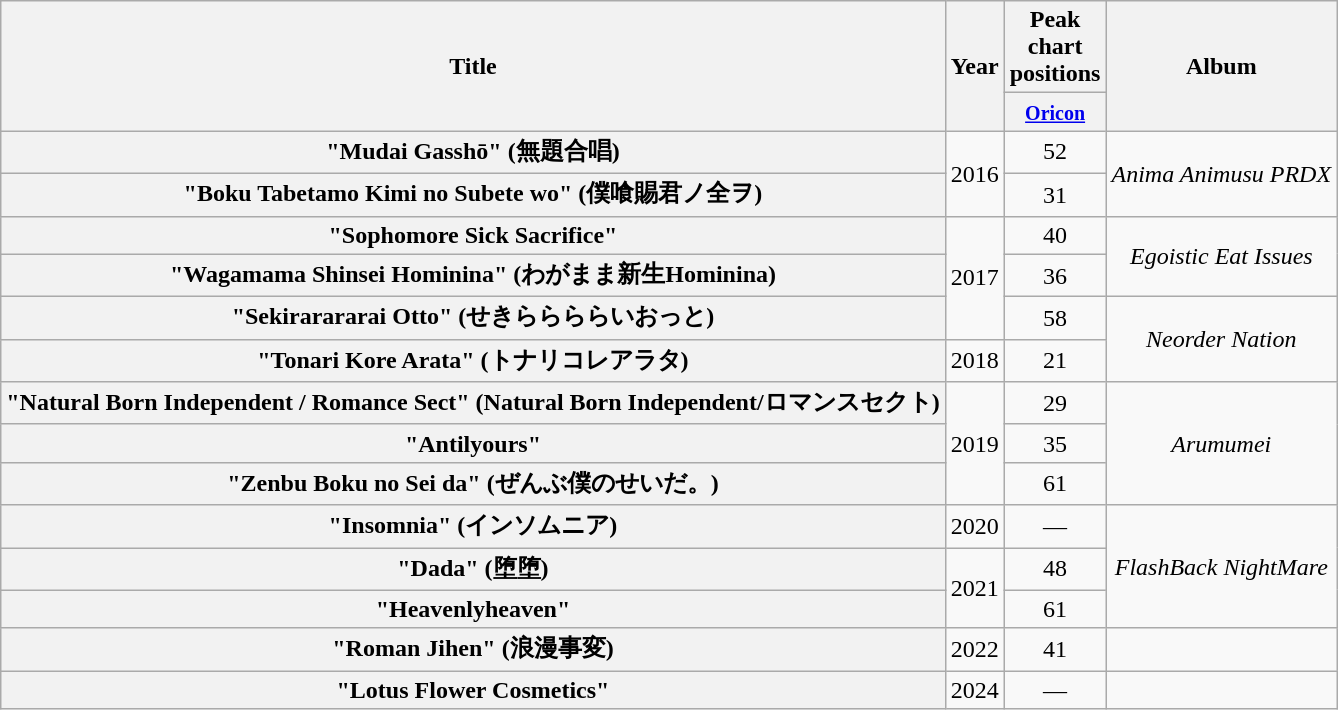<table class="wikitable plainrowheaders" style="text-align:center;">
<tr>
<th scope="col" rowspan="2">Title</th>
<th scope="col" rowspan="2">Year</th>
<th scope="col" colspan="1">Peak <br> chart <br> positions</th>
<th scope="col" rowspan="2">Album</th>
</tr>
<tr>
<th scope="col"><small><a href='#'>Oricon</a></small></th>
</tr>
<tr>
<th scope="row">"Mudai Gasshō" (無題合唱)</th>
<td rowspan="2">2016</td>
<td>52</td>
<td rowspan="2"><em>Anima Animusu PRDX</em></td>
</tr>
<tr>
<th scope="row">"Boku Tabetamo Kimi no Subete wo" (僕喰賜君ノ全ヲ)</th>
<td>31</td>
</tr>
<tr>
<th scope="row">"Sophomore Sick Sacrifice"</th>
<td rowspan="3">2017</td>
<td>40</td>
<td rowspan="2"><em>Egoistic Eat Issues</em></td>
</tr>
<tr>
<th scope="row">"Wagamama Shinsei Hominina" (わがまま新生Hominina)</th>
<td>36</td>
</tr>
<tr>
<th scope="row">"Sekirarararai Otto" (せきららららいおっと)</th>
<td>58</td>
<td rowspan="2"><em>Neorder Nation</em></td>
</tr>
<tr>
<th scope="row">"Tonari Kore Arata" (トナリコレアラタ)</th>
<td>2018</td>
<td>21</td>
</tr>
<tr>
<th scope="row">"Natural Born Independent / Romance Sect" (Natural Born Independent/ロマンスセクト)</th>
<td rowspan="3">2019</td>
<td>29</td>
<td rowspan="3"><em>Arumumei</em></td>
</tr>
<tr>
<th scope="row">"Antilyours"</th>
<td>35</td>
</tr>
<tr>
<th scope="row">"Zenbu Boku no Sei da" (ぜんぶ僕のせいだ。)</th>
<td>61</td>
</tr>
<tr>
<th scope="row">"Insomnia" (インソムニア)</th>
<td>2020</td>
<td>—</td>
<td rowspan="3"><em>FlashBack NightMare</em></td>
</tr>
<tr>
<th scope="row">"Dada" (堕堕)</th>
<td rowspan="2">2021</td>
<td>48</td>
</tr>
<tr>
<th scope="row">"Heavenlyheaven"</th>
<td>61</td>
</tr>
<tr>
<th scope="row">"Roman Jihen" (浪漫事変)</th>
<td>2022</td>
<td>41</td>
</tr>
<tr>
<th scope="row">"Lotus Flower Cosmetics"</th>
<td>2024</td>
<td>—</td>
<td></td>
</tr>
</table>
